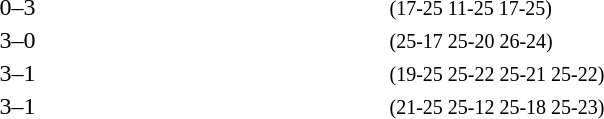<table>
<tr>
<th width=200></th>
<th width=200></th>
<th width=80></th>
<th width=200></th>
<th width=220></th>
</tr>
<tr>
<td align=right></td>
<td align=right></td>
<td align=center>0–3</td>
<td><strong></strong></td>
<td><small>(17-25 11-25 17-25)</small></td>
</tr>
<tr>
<td align=right></td>
<td align=right><strong></strong></td>
<td align=center>3–0</td>
<td></td>
<td><small>(25-17 25-20 26-24)</small></td>
</tr>
<tr>
<td align=right></td>
<td align=right><strong></strong></td>
<td align=center>3–1</td>
<td></td>
<td><small>(19-25 25-22 25-21 25-22)</small></td>
</tr>
<tr>
<td align=right></td>
<td align=right><strong></strong></td>
<td align=center>3–1</td>
<td></td>
<td><small>(21-25 25-12 25-18 25-23)</small></td>
</tr>
</table>
